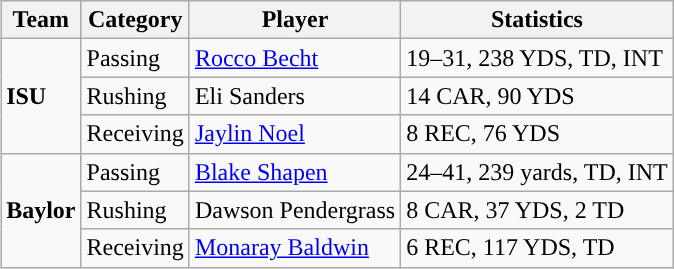<table class="wikitable" style="float: right;">
<tr>
<th>Team</th>
<th>Category</th>
<th>Player</th>
<th>Statistics</th>
</tr>
<tr>
<td rowspan=3><strong>ISU</strong></td>
<td>Passing</td>
<td><a href='#'>Rocco Becht</a></td>
<td>19–31, 238 YDS, TD, INT</td>
</tr>
<tr>
<td>Rushing</td>
<td>Eli Sanders</td>
<td>14 CAR, 90 YDS</td>
</tr>
<tr>
<td>Receiving</td>
<td><a href='#'>Jaylin Noel</a></td>
<td>8 REC, 76 YDS</td>
</tr>
<tr>
<td rowspan=3><strong>Baylor</strong></td>
<td>Passing</td>
<td><a href='#'>Blake Shapen</a></td>
<td>24–41, 239 yards, TD, INT</td>
</tr>
<tr>
<td>Rushing</td>
<td>Dawson Pendergrass</td>
<td>8 CAR, 37 YDS, 2 TD</td>
</tr>
<tr>
<td>Receiving</td>
<td><a href='#'>Monaray Baldwin</a></td>
<td>6 REC, 117 YDS, TD</td>
</tr>
</table>
